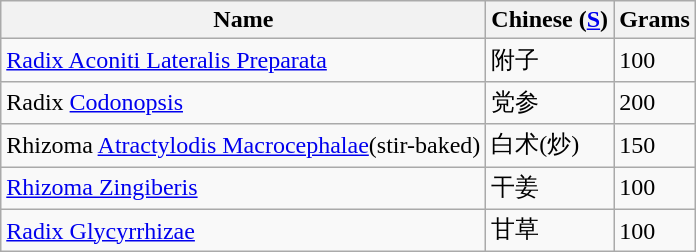<table class="wikitable sortable">
<tr>
<th>Name</th>
<th>Chinese (<a href='#'>S</a>)</th>
<th>Grams</th>
</tr>
<tr>
<td><a href='#'>Radix Aconiti Lateralis Preparata</a></td>
<td>附子</td>
<td>100</td>
</tr>
<tr>
<td>Radix <a href='#'>Codonopsis</a></td>
<td>党参</td>
<td>200</td>
</tr>
<tr>
<td>Rhizoma <a href='#'>Atractylodis Macrocephalae</a>(stir-baked)</td>
<td>白术(炒)</td>
<td>150</td>
</tr>
<tr>
<td><a href='#'>Rhizoma Zingiberis</a></td>
<td>干姜</td>
<td>100</td>
</tr>
<tr>
<td><a href='#'>Radix Glycyrrhizae</a></td>
<td>甘草</td>
<td>100</td>
</tr>
</table>
